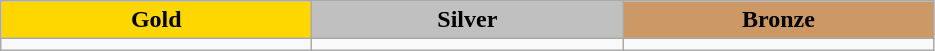<table class="wikitable" style="text-align:left">
<tr align="center">
<td width=200 bgcolor=gold><strong>Gold</strong></td>
<td width=200 bgcolor=silver><strong>Silver</strong></td>
<td width=200 bgcolor=CC9966><strong>Bronze</strong></td>
</tr>
<tr>
<td></td>
<td></td>
<td></td>
</tr>
</table>
